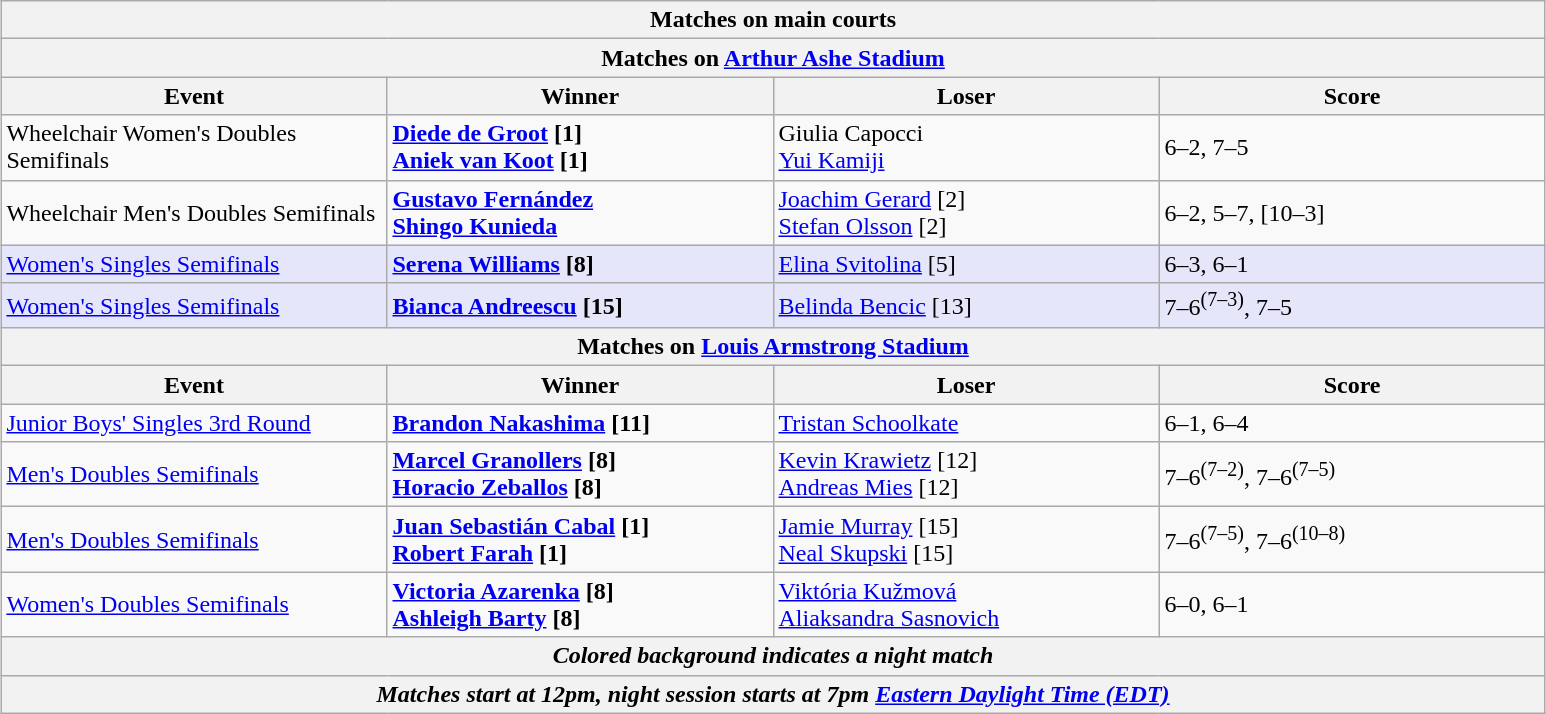<table class="wikitable" style="margin:auto;">
<tr>
<th colspan="4" style="white-space:nowrap;">Matches on main courts</th>
</tr>
<tr>
<th colspan="4"><strong>Matches on <a href='#'>Arthur Ashe Stadium</a></strong></th>
</tr>
<tr>
<th width=250>Event</th>
<th width=250>Winner</th>
<th width=250>Loser</th>
<th width=250>Score</th>
</tr>
<tr>
<td>Wheelchair Women's Doubles Semifinals</td>
<td> <strong><a href='#'>Diede de Groot</a> [1]</strong> <br>  <strong><a href='#'>Aniek van Koot</a> [1]</strong></td>
<td> Giulia Capocci <br>  <a href='#'>Yui Kamiji</a></td>
<td>6–2, 7–5</td>
</tr>
<tr>
<td>Wheelchair Men's Doubles Semifinals</td>
<td> <strong><a href='#'>Gustavo Fernández</a></strong> <br>  <strong><a href='#'>Shingo Kunieda</a></strong></td>
<td> <a href='#'>Joachim Gerard</a> [2] <br>  <a href='#'>Stefan Olsson</a> [2]</td>
<td>6–2, 5–7, [10–3]</td>
</tr>
<tr bgcolor="lavender">
<td><a href='#'>Women's Singles Semifinals</a></td>
<td> <strong><a href='#'>Serena Williams</a> [8]</strong></td>
<td> <a href='#'>Elina Svitolina</a> [5]</td>
<td>6–3, 6–1</td>
</tr>
<tr bgcolor=lavender>
<td><a href='#'>Women's Singles Semifinals</a></td>
<td> <strong><a href='#'>Bianca Andreescu</a> [15]</strong></td>
<td> <a href='#'>Belinda Bencic</a> [13]</td>
<td>7–6<sup>(7–3)</sup>, 7–5</td>
</tr>
<tr>
<th colspan="4"><strong>Matches on <a href='#'>Louis Armstrong Stadium</a></strong></th>
</tr>
<tr>
<th width=250>Event</th>
<th width=250>Winner</th>
<th width=250>Loser</th>
<th width=250>Score</th>
</tr>
<tr>
<td><a href='#'>Junior Boys' Singles 3rd Round</a></td>
<td> <strong><a href='#'>Brandon Nakashima</a> [11]</strong></td>
<td> <a href='#'>Tristan Schoolkate</a></td>
<td>6–1, 6–4</td>
</tr>
<tr>
<td><a href='#'>Men's Doubles Semifinals</a></td>
<td> <strong><a href='#'>Marcel Granollers</a> [8]</strong> <br>  <strong><a href='#'>Horacio Zeballos</a> [8]</strong></td>
<td> <a href='#'>Kevin Krawietz</a> [12] <br>  <a href='#'>Andreas Mies</a> [12]</td>
<td>7–6<sup>(7–2)</sup>, 7–6<sup>(7–5)</sup></td>
</tr>
<tr>
<td><a href='#'>Men's Doubles Semifinals</a></td>
<td> <strong><a href='#'>Juan Sebastián Cabal</a> [1]</strong> <br>  <strong><a href='#'>Robert Farah</a> [1]</strong></td>
<td> <a href='#'>Jamie Murray</a> [15] <br>  <a href='#'>Neal Skupski</a> [15]</td>
<td>7–6<sup>(7–5)</sup>, 7–6<sup>(10–8)</sup></td>
</tr>
<tr>
<td><a href='#'>Women's Doubles Semifinals</a></td>
<td> <strong><a href='#'>Victoria Azarenka</a> [8]</strong> <br>  <strong><a href='#'>Ashleigh Barty</a> [8]</strong></td>
<td> <a href='#'>Viktória Kužmová</a> <br>  <a href='#'>Aliaksandra Sasnovich</a></td>
<td>6–0, 6–1</td>
</tr>
<tr>
<th colspan=4><em>Colored background indicates a night match</em></th>
</tr>
<tr>
<th colspan=4><em>Matches start at 12pm, night session starts at 7pm <a href='#'>Eastern Daylight Time (EDT)</a></em></th>
</tr>
</table>
